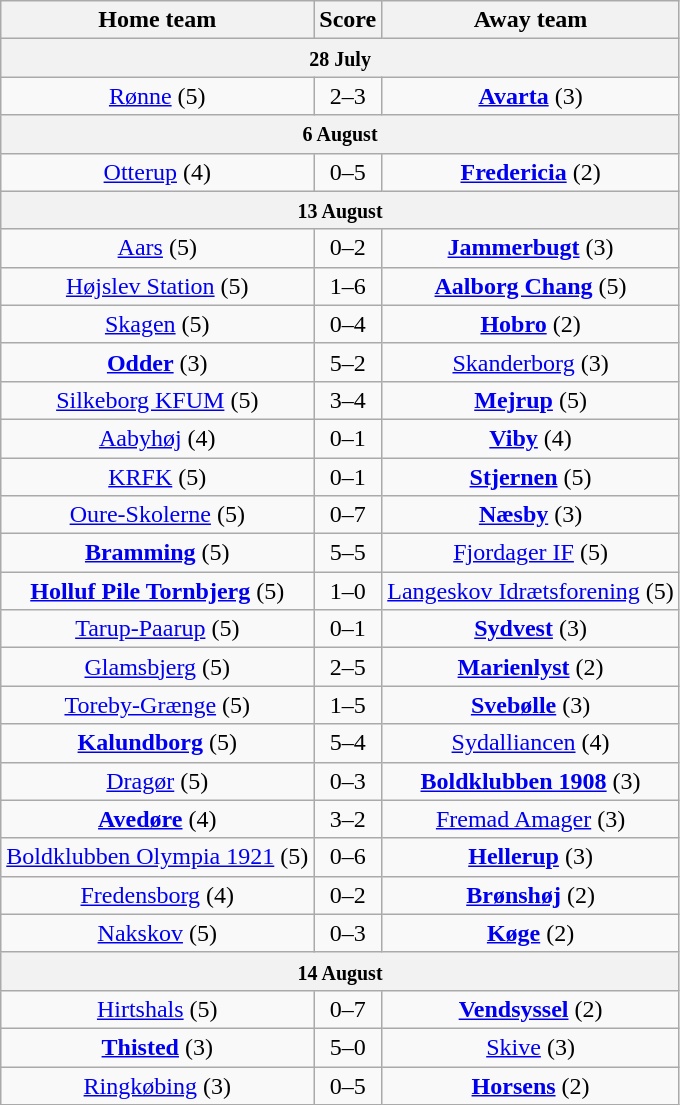<table class="wikitable" style="text-align: center">
<tr>
<th>Home team</th>
<th>Score</th>
<th>Away team</th>
</tr>
<tr>
<th colspan="4" align="center"><small>28 July</small></th>
</tr>
<tr>
<td><a href='#'>Rønne</a> (5)</td>
<td>2–3</td>
<td><strong><a href='#'>Avarta</a></strong> (3)</td>
</tr>
<tr>
<th colspan="4" align="center"><small>6 August</small></th>
</tr>
<tr>
<td><a href='#'>Otterup</a> (4)</td>
<td>0–5</td>
<td><strong><a href='#'>Fredericia</a></strong> (2)</td>
</tr>
<tr>
<th colspan="4" align="center"><small>13 August</small></th>
</tr>
<tr>
<td><a href='#'>Aars</a> (5)</td>
<td>0–2</td>
<td><strong><a href='#'>Jammerbugt</a></strong> (3)</td>
</tr>
<tr>
<td><a href='#'>Højslev Station</a> (5)</td>
<td>1–6</td>
<td><strong><a href='#'>Aalborg Chang</a></strong> (5)</td>
</tr>
<tr>
<td><a href='#'>Skagen</a> (5)</td>
<td>0–4</td>
<td><strong><a href='#'>Hobro</a></strong> (2)</td>
</tr>
<tr>
<td><strong><a href='#'>Odder</a></strong> (3)</td>
<td>5–2 </td>
<td><a href='#'>Skanderborg</a> (3)</td>
</tr>
<tr>
<td><a href='#'>Silkeborg KFUM</a> (5)</td>
<td>3–4</td>
<td><strong><a href='#'>Mejrup</a></strong> (5)</td>
</tr>
<tr>
<td><a href='#'>Aabyhøj</a> (4)</td>
<td>0–1</td>
<td><strong><a href='#'>Viby</a></strong> (4)</td>
</tr>
<tr>
<td><a href='#'>KRFK</a> (5)</td>
<td>0–1</td>
<td><strong><a href='#'>Stjernen</a></strong> (5)</td>
</tr>
<tr>
<td><a href='#'>Oure-Skolerne</a> (5)</td>
<td>0–7</td>
<td><strong><a href='#'>Næsby</a></strong> (3)</td>
</tr>
<tr>
<td><strong><a href='#'>Bramming</a></strong> (5)</td>
<td>5–5 </td>
<td><a href='#'>Fjordager IF</a> (5)</td>
</tr>
<tr>
<td><strong><a href='#'>Holluf Pile Tornbjerg</a></strong> (5)</td>
<td>1–0</td>
<td><a href='#'>Langeskov Idrætsforening</a> (5)</td>
</tr>
<tr>
<td><a href='#'>Tarup-Paarup</a> (5)</td>
<td>0–1</td>
<td><strong><a href='#'>Sydvest</a></strong> (3)</td>
</tr>
<tr>
<td><a href='#'>Glamsbjerg</a> (5)</td>
<td>2–5</td>
<td><strong><a href='#'>Marienlyst</a></strong> (2)</td>
</tr>
<tr>
<td><a href='#'>Toreby-Grænge</a> (5)</td>
<td>1–5</td>
<td><strong><a href='#'>Svebølle</a></strong> (3)</td>
</tr>
<tr>
<td><strong><a href='#'>Kalundborg</a></strong> (5)</td>
<td>5–4 </td>
<td><a href='#'>Sydalliancen</a> (4)</td>
</tr>
<tr>
<td><a href='#'>Dragør</a> (5)</td>
<td>0–3</td>
<td><strong><a href='#'>Boldklubben 1908</a></strong> (3)</td>
</tr>
<tr>
<td><strong><a href='#'>Avedøre</a></strong> (4)</td>
<td>3–2</td>
<td><a href='#'>Fremad Amager</a> (3)</td>
</tr>
<tr>
<td><a href='#'>Boldklubben Olympia 1921</a> (5)</td>
<td>0–6</td>
<td><strong><a href='#'>Hellerup</a></strong> (3)</td>
</tr>
<tr>
<td><a href='#'>Fredensborg</a> (4)</td>
<td>0–2</td>
<td><strong><a href='#'>Brønshøj</a></strong> (2)</td>
</tr>
<tr>
<td><a href='#'>Nakskov</a> (5)</td>
<td>0–3</td>
<td><strong><a href='#'>Køge</a></strong> (2)</td>
</tr>
<tr>
<th colspan="4" align="center"><small>14 August</small></th>
</tr>
<tr>
<td><a href='#'>Hirtshals</a> (5)</td>
<td>0–7</td>
<td><strong><a href='#'>Vendsyssel</a></strong> (2)</td>
</tr>
<tr>
<td><strong><a href='#'>Thisted</a></strong> (3)</td>
<td>5–0</td>
<td><a href='#'>Skive</a> (3)</td>
</tr>
<tr>
<td><a href='#'>Ringkøbing</a> (3)</td>
<td>0–5</td>
<td><strong><a href='#'>Horsens</a></strong> (2)</td>
</tr>
</table>
